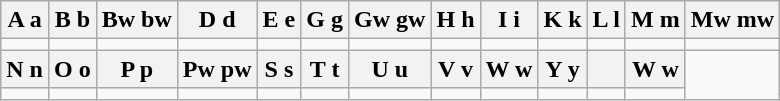<table class="wikitable" style="text-align: center;">
<tr>
<th>A a</th>
<th>B b</th>
<th>Bw bw</th>
<th>D d</th>
<th>E e</th>
<th>G g</th>
<th>Gw gw</th>
<th>H h</th>
<th>I i</th>
<th>K k</th>
<th>L l</th>
<th>M m</th>
<th>Mw mw</th>
</tr>
<tr>
<td></td>
<td></td>
<td></td>
<td></td>
<td></td>
<td></td>
<td></td>
<td></td>
<td></td>
<td></td>
<td></td>
<td></td>
<td></td>
</tr>
<tr>
<th>N n</th>
<th>O o</th>
<th>P p</th>
<th>Pw pw</th>
<th>S s</th>
<th>T t</th>
<th>U u</th>
<th>V v</th>
<th>W w</th>
<th>Y y</th>
<th></th>
<th>W w</th>
</tr>
<tr>
<td></td>
<td></td>
<td></td>
<td></td>
<td></td>
<td></td>
<td></td>
<td></td>
<td></td>
<td></td>
<td></td>
<td></td>
</tr>
</table>
